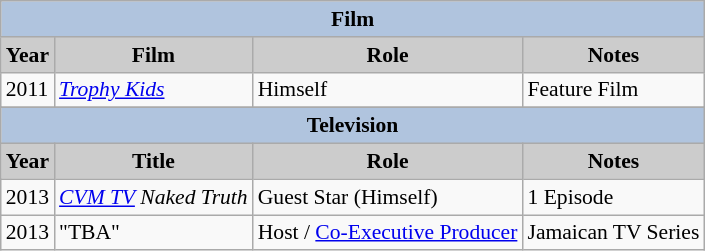<table class="wikitable" style="font-size:90%;">
<tr>
<th colspan=4 style="background:#B0C4DE;">Film</th>
</tr>
<tr align="center">
<th style="background: #CCCCCC;">Year</th>
<th style="background: #CCCCCC;">Film</th>
<th style="background: #CCCCCC;">Role</th>
<th style="background: #CCCCCC;">Notes</th>
</tr>
<tr>
<td>2011</td>
<td><em><a href='#'>Trophy Kids</a></em></td>
<td>Himself</td>
<td>Feature Film</td>
</tr>
<tr>
</tr>
<tr align="center">
<th colspan=4 style="background:#B0C4DE;">Television</th>
</tr>
<tr align="center">
<th style="background: #CCCCCC;">Year</th>
<th style="background: #CCCCCC;">Title</th>
<th style="background: #CCCCCC;">Role</th>
<th style="background: #CCCCCC;">Notes</th>
</tr>
<tr>
<td>2013</td>
<td><em><a href='#'>CVM TV</a> Naked Truth</em></td>
<td>Guest Star (Himself)</td>
<td>1 Episode</td>
</tr>
<tr>
<td>2013</td>
<td>"TBA"</td>
<td>Host / <a href='#'>Co-Executive Producer</a></td>
<td>Jamaican TV Series</td>
</tr>
</table>
